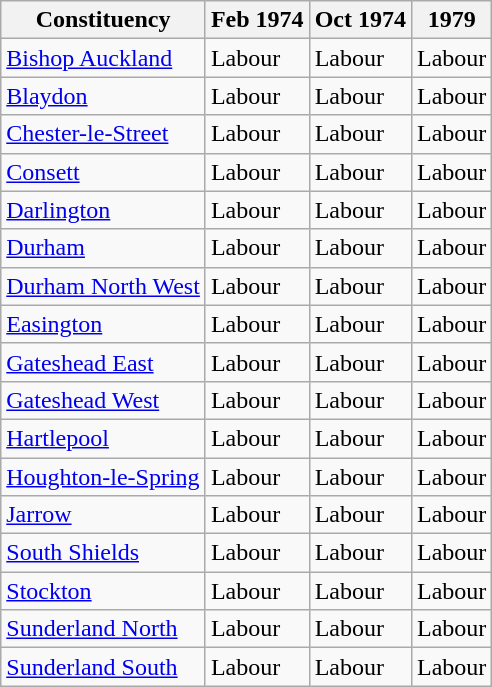<table class="wikitable">
<tr>
<th>Constituency</th>
<th>Feb 1974</th>
<th>Oct 1974</th>
<th>1979</th>
</tr>
<tr>
<td><a href='#'>Bishop Auckland</a></td>
<td bgcolor=>Labour</td>
<td bgcolor=>Labour</td>
<td bgcolor=>Labour</td>
</tr>
<tr>
<td><a href='#'>Blaydon</a></td>
<td bgcolor=>Labour</td>
<td bgcolor=>Labour</td>
<td bgcolor=>Labour</td>
</tr>
<tr>
<td><a href='#'>Chester-le-Street</a></td>
<td bgcolor=>Labour</td>
<td bgcolor=>Labour</td>
<td bgcolor=>Labour</td>
</tr>
<tr>
<td><a href='#'>Consett</a></td>
<td bgcolor=>Labour</td>
<td bgcolor=>Labour</td>
<td bgcolor=>Labour</td>
</tr>
<tr>
<td><a href='#'>Darlington</a></td>
<td bgcolor=>Labour</td>
<td bgcolor=>Labour</td>
<td bgcolor=>Labour</td>
</tr>
<tr>
<td><a href='#'>Durham</a></td>
<td bgcolor=>Labour</td>
<td bgcolor=>Labour</td>
<td bgcolor=>Labour</td>
</tr>
<tr>
<td><a href='#'>Durham North West</a></td>
<td bgcolor=>Labour</td>
<td bgcolor=>Labour</td>
<td bgcolor=>Labour</td>
</tr>
<tr>
<td><a href='#'>Easington</a></td>
<td bgcolor=>Labour</td>
<td bgcolor=>Labour</td>
<td bgcolor=>Labour</td>
</tr>
<tr>
<td><a href='#'>Gateshead East</a></td>
<td bgcolor=>Labour</td>
<td bgcolor=>Labour</td>
<td bgcolor=>Labour</td>
</tr>
<tr>
<td><a href='#'>Gateshead West</a></td>
<td bgcolor=>Labour</td>
<td bgcolor=>Labour</td>
<td bgcolor=>Labour</td>
</tr>
<tr>
<td><a href='#'>Hartlepool</a></td>
<td bgcolor=>Labour</td>
<td bgcolor=>Labour</td>
<td bgcolor=>Labour</td>
</tr>
<tr>
<td><a href='#'>Houghton-le-Spring</a></td>
<td bgcolor=>Labour</td>
<td bgcolor=>Labour</td>
<td bgcolor=>Labour</td>
</tr>
<tr>
<td><a href='#'>Jarrow</a></td>
<td bgcolor=>Labour</td>
<td bgcolor=>Labour</td>
<td bgcolor=>Labour</td>
</tr>
<tr>
<td><a href='#'>South Shields</a></td>
<td bgcolor=>Labour</td>
<td bgcolor=>Labour</td>
<td bgcolor=>Labour</td>
</tr>
<tr>
<td><a href='#'>Stockton</a></td>
<td bgcolor=>Labour</td>
<td bgcolor=>Labour</td>
<td bgcolor=>Labour</td>
</tr>
<tr>
<td><a href='#'>Sunderland North</a></td>
<td bgcolor=>Labour</td>
<td bgcolor=>Labour</td>
<td bgcolor=>Labour</td>
</tr>
<tr>
<td><a href='#'>Sunderland South</a></td>
<td bgcolor=>Labour</td>
<td bgcolor=>Labour</td>
<td bgcolor=>Labour</td>
</tr>
</table>
